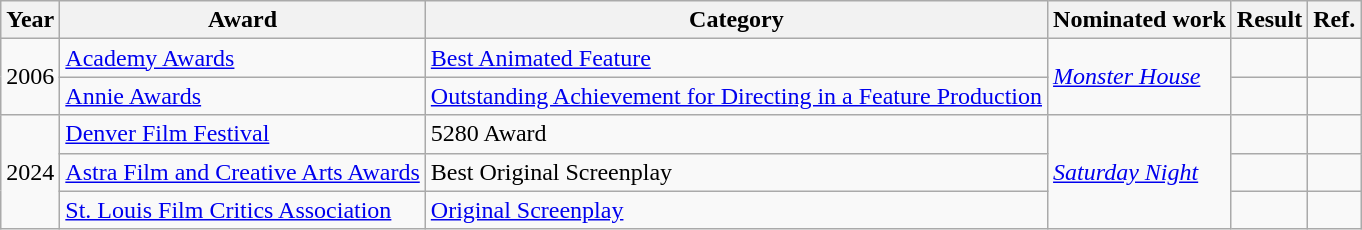<table class="wikitable">
<tr>
<th>Year</th>
<th>Award</th>
<th>Category</th>
<th>Nominated work</th>
<th>Result</th>
<th>Ref.</th>
</tr>
<tr>
<td rowspan="2">2006</td>
<td><a href='#'>Academy Awards</a></td>
<td><a href='#'>Best Animated Feature</a></td>
<td rowspan="2"><em><a href='#'>Monster House</a></em></td>
<td></td>
<td align="center"></td>
</tr>
<tr>
<td><a href='#'>Annie Awards</a></td>
<td><a href='#'>Outstanding Achievement for Directing in a Feature Production</a></td>
<td></td>
<td align="center"></td>
</tr>
<tr>
<td rowspan="3">2024</td>
<td><a href='#'>Denver Film Festival</a></td>
<td>5280 Award</td>
<td rowspan="3"><em><a href='#'>Saturday Night</a></em></td>
<td></td>
<td align="center"></td>
</tr>
<tr>
<td><a href='#'>Astra Film and Creative Arts Awards</a></td>
<td>Best Original Screenplay</td>
<td></td>
<td></td>
</tr>
<tr>
<td><a href='#'>St. Louis Film Critics Association</a></td>
<td><a href='#'>Original Screenplay</a></td>
<td></td>
<td></td>
</tr>
</table>
